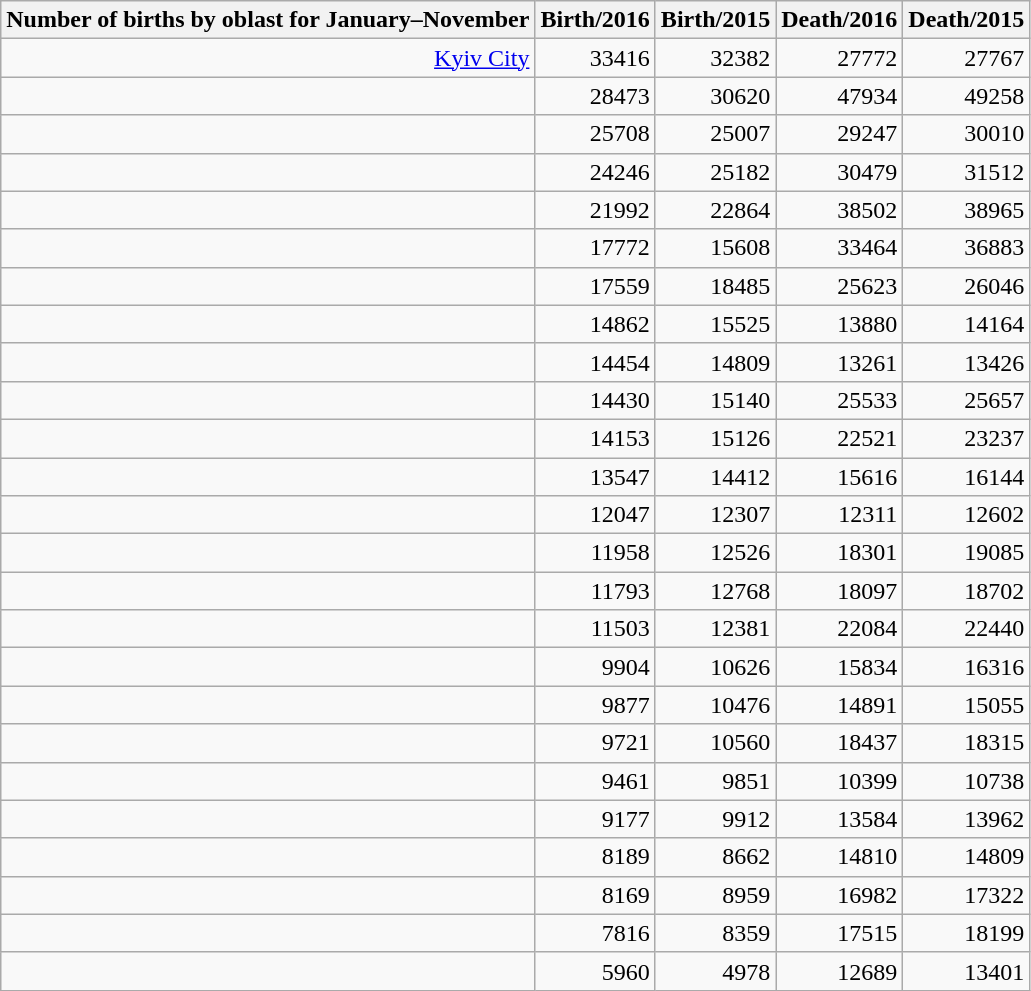<table class="wikitable centre" style="text-align: right;">
<tr>
<th>Number of births by oblast for January–November</th>
<th>Birth/2016</th>
<th>Birth/2015</th>
<th>Death/2016</th>
<th>Death/2015</th>
</tr>
<tr>
<td> <a href='#'>Kyiv City</a></td>
<td>33416 </td>
<td>32382 </td>
<td>27772 </td>
<td>27767 </td>
</tr>
<tr>
<td></td>
<td>28473 </td>
<td>30620 </td>
<td>47934 </td>
<td>49258 </td>
</tr>
<tr>
<td></td>
<td>25708 </td>
<td>25007 </td>
<td>29247 </td>
<td>30010 </td>
</tr>
<tr>
<td></td>
<td>24246 </td>
<td>25182 </td>
<td>30479 </td>
<td>31512 </td>
</tr>
<tr>
<td></td>
<td>21992 </td>
<td>22864 </td>
<td>38502 </td>
<td>38965 </td>
</tr>
<tr>
<td></td>
<td>17772 </td>
<td>15608 </td>
<td>33464 </td>
<td>36883 </td>
</tr>
<tr>
<td></td>
<td>17559 </td>
<td>18485 </td>
<td>25623 </td>
<td>26046 </td>
</tr>
<tr>
<td></td>
<td>14862 </td>
<td>15525 </td>
<td>13880 </td>
<td>14164 </td>
</tr>
<tr>
<td></td>
<td>14454 </td>
<td>14809 </td>
<td>13261 </td>
<td>13426 </td>
</tr>
<tr>
<td></td>
<td>14430 </td>
<td>15140 </td>
<td>25533 </td>
<td>25657 </td>
</tr>
<tr>
<td></td>
<td>14153 </td>
<td>15126 </td>
<td>22521 </td>
<td>23237 </td>
</tr>
<tr>
<td></td>
<td>13547 </td>
<td>14412 </td>
<td>15616 </td>
<td>16144 </td>
</tr>
<tr>
<td></td>
<td>12047 </td>
<td>12307 </td>
<td>12311 </td>
<td>12602 </td>
</tr>
<tr>
<td></td>
<td>11958 </td>
<td>12526 </td>
<td>18301 </td>
<td>19085 </td>
</tr>
<tr>
<td></td>
<td>11793 </td>
<td>12768 </td>
<td>18097 </td>
<td>18702 </td>
</tr>
<tr>
<td></td>
<td>11503 </td>
<td>12381 </td>
<td>22084 </td>
<td>22440 </td>
</tr>
<tr>
<td></td>
<td>9904 </td>
<td>10626 </td>
<td>15834 </td>
<td>16316 </td>
</tr>
<tr>
<td></td>
<td>9877 </td>
<td>10476 </td>
<td>14891 </td>
<td>15055 </td>
</tr>
<tr>
<td></td>
<td>9721 </td>
<td>10560 </td>
<td>18437 </td>
<td>18315 </td>
</tr>
<tr>
<td></td>
<td>9461 </td>
<td>9851 </td>
<td>10399 </td>
<td>10738 </td>
</tr>
<tr>
<td></td>
<td>9177 </td>
<td>9912 </td>
<td>13584 </td>
<td>13962 </td>
</tr>
<tr>
<td></td>
<td>8189 </td>
<td>8662 </td>
<td>14810 </td>
<td>14809 </td>
</tr>
<tr>
<td></td>
<td>8169 </td>
<td>8959 </td>
<td>16982 </td>
<td>17322 </td>
</tr>
<tr>
<td></td>
<td>7816 </td>
<td>8359 </td>
<td>17515 </td>
<td>18199 </td>
</tr>
<tr>
<td></td>
<td>5960 </td>
<td>4978 </td>
<td>12689 </td>
<td>13401 </td>
</tr>
</table>
